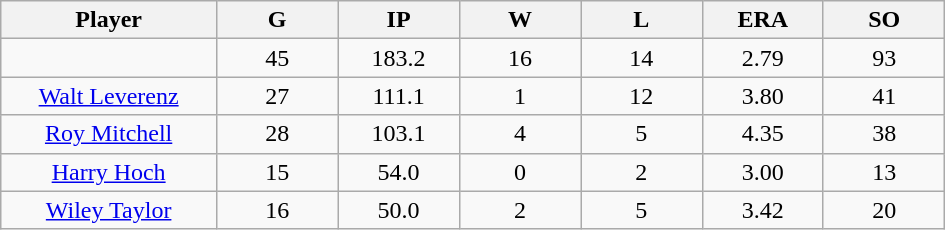<table class="wikitable sortable">
<tr>
<th bgcolor="#DDDDFF" width="16%">Player</th>
<th bgcolor="#DDDDFF" width="9%">G</th>
<th bgcolor="#DDDDFF" width="9%">IP</th>
<th bgcolor="#DDDDFF" width="9%">W</th>
<th bgcolor="#DDDDFF" width="9%">L</th>
<th bgcolor="#DDDDFF" width="9%">ERA</th>
<th bgcolor="#DDDDFF" width="9%">SO</th>
</tr>
<tr align="center">
<td></td>
<td>45</td>
<td>183.2</td>
<td>16</td>
<td>14</td>
<td>2.79</td>
<td>93</td>
</tr>
<tr align="center">
<td><a href='#'>Walt Leverenz</a></td>
<td>27</td>
<td>111.1</td>
<td>1</td>
<td>12</td>
<td>3.80</td>
<td>41</td>
</tr>
<tr align=center>
<td><a href='#'>Roy Mitchell</a></td>
<td>28</td>
<td>103.1</td>
<td>4</td>
<td>5</td>
<td>4.35</td>
<td>38</td>
</tr>
<tr align=center>
<td><a href='#'>Harry Hoch</a></td>
<td>15</td>
<td>54.0</td>
<td>0</td>
<td>2</td>
<td>3.00</td>
<td>13</td>
</tr>
<tr align=center>
<td><a href='#'>Wiley Taylor</a></td>
<td>16</td>
<td>50.0</td>
<td>2</td>
<td>5</td>
<td>3.42</td>
<td>20</td>
</tr>
</table>
